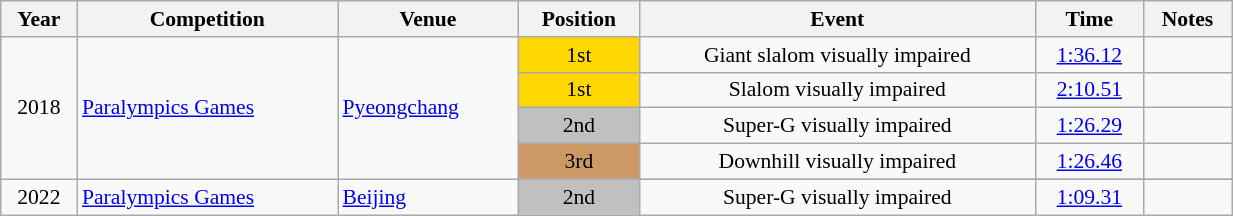<table class="wikitable" width=65% style="font-size:90%; text-align:center;">
<tr>
<th>Year</th>
<th>Competition</th>
<th>Venue</th>
<th>Position</th>
<th>Event</th>
<th>Time</th>
<th>Notes</th>
</tr>
<tr>
<td rowspan=4>2018</td>
<td rowspan=4 align=left><a href='#'>Paralympics Games</a></td>
<td rowspan=4 align=left> <a href='#'>Pyeongchang</a></td>
<td bgcolor=gold>1st</td>
<td>Giant slalom visually impaired</td>
<td><a href='#'>1:36.12</a></td>
<td></td>
</tr>
<tr>
<td bgcolor=gold>1st</td>
<td>Slalom visually impaired</td>
<td><a href='#'>2:10.51</a></td>
<td></td>
</tr>
<tr>
<td bgcolor=silver>2nd</td>
<td>Super-G visually impaired</td>
<td><a href='#'>1:26.29</a></td>
<td></td>
</tr>
<tr>
<td bgcolor=cc9966>3rd</td>
<td>Downhill visually impaired</td>
<td><a href='#'>1:26.46</a></td>
<td></td>
</tr>
<tr>
<td rowspan=4>2022</td>
<td rowspan=4 align=left><a href='#'>Paralympics Games</a></td>
<td rowspan=4 align=left> <a href='#'>Beijing</a></td>
</tr>
<tr>
<td bgcolor=silver>2nd</td>
<td>Super-G visually impaired</td>
<td><a href='#'>1:09.31</a></td>
<td></td>
</tr>
</table>
